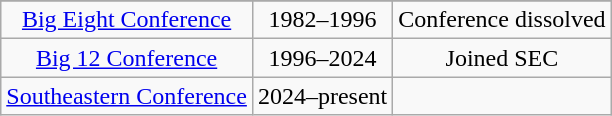<table class="wikitable" style="text-align:center">
<tr>
</tr>
<tr>
<td><a href='#'>Big Eight Conference</a></td>
<td>1982–1996</td>
<td>Conference dissolved</td>
</tr>
<tr>
<td><a href='#'>Big 12 Conference</a></td>
<td>1996–2024</td>
<td>Joined SEC</td>
</tr>
<tr>
<td><a href='#'>Southeastern Conference</a></td>
<td>2024–present</td>
<td></td>
</tr>
</table>
